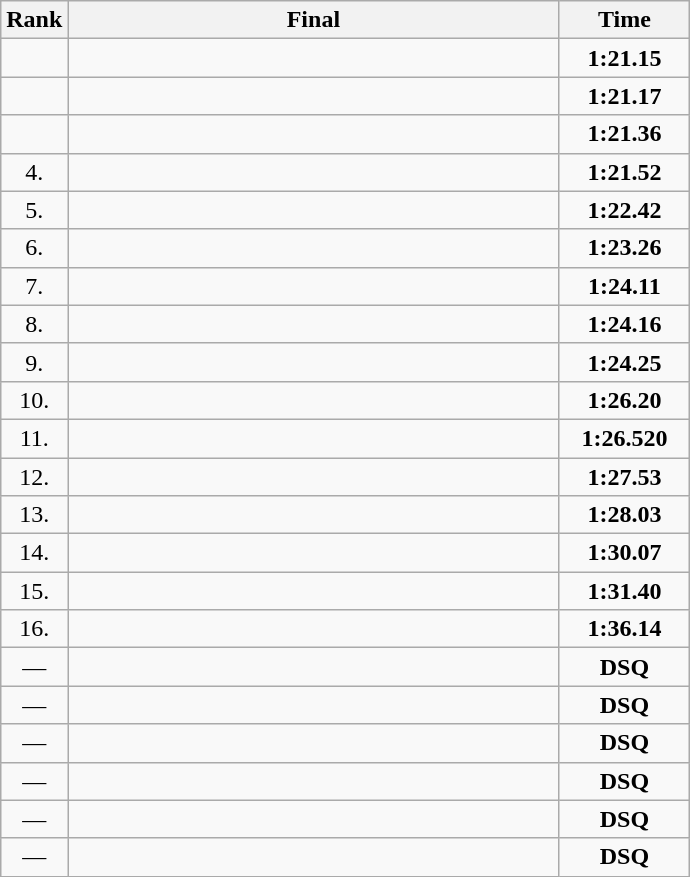<table class="wikitable" style="border-collapse: collapse; font-size: 100%;">
<tr>
<th>Rank</th>
<th style="width: 20em">Final</th>
<th style="width: 5em">Time</th>
</tr>
<tr>
<td align="center"></td>
<td></td>
<td align="center"><strong>1:21.15</strong></td>
</tr>
<tr>
<td align="center"></td>
<td></td>
<td align="center"><strong>1:21.17</strong></td>
</tr>
<tr>
<td align="center"></td>
<td></td>
<td align="center"><strong>1:21.36</strong></td>
</tr>
<tr>
<td align="center">4.</td>
<td></td>
<td align="center"><strong>1:21.52</strong></td>
</tr>
<tr>
<td align="center">5.</td>
<td></td>
<td align="center"><strong>1:22.42</strong></td>
</tr>
<tr>
<td align="center">6.</td>
<td></td>
<td align="center"><strong>1:23.26</strong></td>
</tr>
<tr>
<td align="center">7.</td>
<td></td>
<td align="center"><strong>1:24.11</strong></td>
</tr>
<tr>
<td align="center">8.</td>
<td></td>
<td align="center"><strong>1:24.16</strong></td>
</tr>
<tr>
<td align="center">9.</td>
<td></td>
<td align="center"><strong>1:24.25</strong></td>
</tr>
<tr>
<td align="center">10.</td>
<td></td>
<td align="center"><strong>1:26.20</strong></td>
</tr>
<tr>
<td align="center">11.</td>
<td></td>
<td align="center"><strong>1:26.520</strong></td>
</tr>
<tr>
<td align="center">12.</td>
<td></td>
<td align="center"><strong>1:27.53</strong></td>
</tr>
<tr>
<td align="center">13.</td>
<td></td>
<td align="center"><strong>1:28.03</strong></td>
</tr>
<tr>
<td align="center">14.</td>
<td></td>
<td align="center"><strong>1:30.07</strong></td>
</tr>
<tr>
<td align="center">15.</td>
<td></td>
<td align="center"><strong>1:31.40</strong></td>
</tr>
<tr>
<td align="center">16.</td>
<td></td>
<td align="center"><strong>1:36.14</strong></td>
</tr>
<tr>
<td align="center">—</td>
<td></td>
<td align="center"><strong>DSQ</strong></td>
</tr>
<tr>
<td align="center">—</td>
<td></td>
<td align="center"><strong>DSQ</strong></td>
</tr>
<tr>
<td align="center">—</td>
<td></td>
<td align="center"><strong>DSQ</strong></td>
</tr>
<tr>
<td align="center">—</td>
<td></td>
<td align="center"><strong>DSQ</strong></td>
</tr>
<tr>
<td align="center">—</td>
<td></td>
<td align="center"><strong>DSQ</strong></td>
</tr>
<tr>
<td align="center">—</td>
<td></td>
<td align="center"><strong>DSQ</strong></td>
</tr>
</table>
